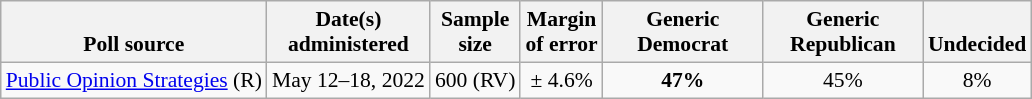<table class="wikitable" style="font-size:90%;text-align:center;">
<tr valign=bottom>
<th>Poll source</th>
<th>Date(s)<br>administered</th>
<th>Sample<br>size</th>
<th>Margin<br>of error</th>
<th style="width:100px;">Generic<br>Democrat</th>
<th style="width:100px;">Generic<br>Republican</th>
<th>Undecided</th>
</tr>
<tr>
<td style="text-align:left;"><a href='#'>Public Opinion Strategies</a> (R)</td>
<td>May 12–18, 2022</td>
<td>600 (RV)</td>
<td>± 4.6%</td>
<td><strong>47%</strong></td>
<td>45%</td>
<td>8%</td>
</tr>
</table>
